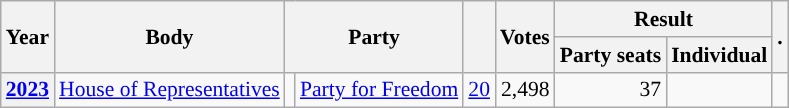<table class="wikitable plainrowheaders sortable" border=2 cellpadding=4 cellspacing=0 style="border: 1px #aaa solid; font-size: 90%; text-align:center;">
<tr>
<th scope="col" rowspan=2>Year</th>
<th scope="col" rowspan=2>Body</th>
<th scope="col" colspan=2 rowspan=2>Party</th>
<th scope="col" rowspan=2></th>
<th scope="col" rowspan=2>Votes</th>
<th scope="colgroup" colspan=2>Result</th>
<th scope="col" rowspan=2 class="unsortable">.</th>
</tr>
<tr>
<th scope="col">Party seats</th>
<th scope="col">Individual</th>
</tr>
<tr>
<th scope="row"><a href='#'>2023</a></th>
<td><a href='#'>House of Representatives</a></td>
<td style="background-color:"></td>
<td><a href='#'>Party for Freedom</a></td>
<td style=text-align:right><a href='#'>20</a></td>
<td style=text-align:right>2,498</td>
<td style=text-align:right>37</td>
<td></td>
<td></td>
</tr>
</table>
